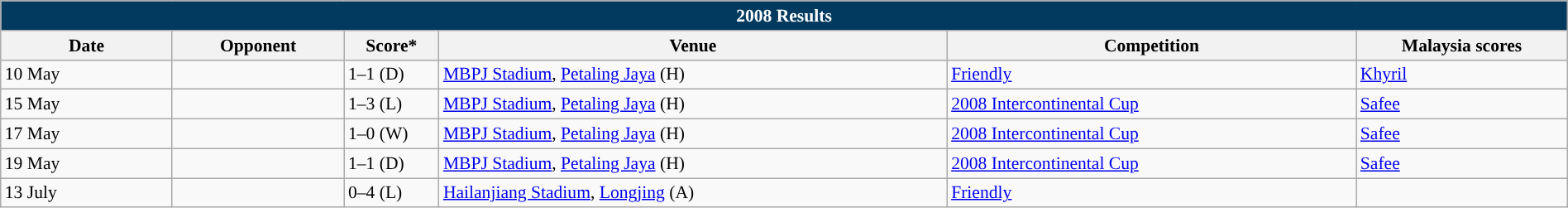<table class="wikitable" width=100% style="text-align:left;font-size:90%;">
<tr>
<th colspan=9 style="background: #013A5E; color: #FFFFFF;">2008 Results</th>
</tr>
<tr>
<th width=80>Date</th>
<th width=80>Opponent</th>
<th width=20>Score*</th>
<th width=250>Venue</th>
<th width=200>Competition</th>
<th width=100>Malaysia scores</th>
</tr>
<tr>
<td>10 May</td>
<td></td>
<td>1–1 (D)</td>
<td><a href='#'>MBPJ Stadium</a>, <a href='#'>Petaling Jaya</a> (H)</td>
<td><a href='#'>Friendly</a></td>
<td><a href='#'>Khyril</a> </td>
</tr>
<tr>
<td>15 May</td>
<td></td>
<td>1–3 (L)</td>
<td><a href='#'>MBPJ Stadium</a>, <a href='#'>Petaling Jaya</a> (H)</td>
<td><a href='#'>2008 Intercontinental Cup</a></td>
<td><a href='#'>Safee</a> </td>
</tr>
<tr>
<td>17 May</td>
<td></td>
<td>1–0 (W)</td>
<td><a href='#'>MBPJ Stadium</a>, <a href='#'>Petaling Jaya</a> (H)</td>
<td><a href='#'>2008 Intercontinental Cup</a></td>
<td><a href='#'>Safee</a> </td>
</tr>
<tr>
<td>19 May</td>
<td></td>
<td>1–1 (D)</td>
<td><a href='#'>MBPJ Stadium</a>, <a href='#'>Petaling Jaya</a> (H)</td>
<td><a href='#'>2008 Intercontinental Cup</a></td>
<td><a href='#'>Safee</a> </td>
</tr>
<tr>
<td>13 July</td>
<td></td>
<td>0–4 (L)</td>
<td><a href='#'>Hailanjiang Stadium</a>, <a href='#'>Longjing</a> (A)</td>
<td><a href='#'>Friendly</a></td>
<td></td>
</tr>
</table>
